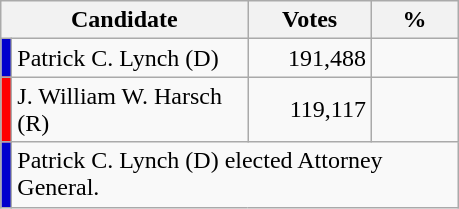<table class="wikitable">
<tr>
<th colspan="2">Candidate</th>
<th>Votes</th>
<th>%</th>
</tr>
<tr>
<td style="color:inherit;background:#0000cd"></td>
<td width=150px>Patrick C. Lynch (D)</td>
<td align="right" width=75px>191,488</td>
<td align="right" width=50px></td>
</tr>
<tr>
<td style="color:inherit;background:#ff0000"></td>
<td>J. William W. Harsch (R)</td>
<td align="right">119,117</td>
<td align="right"></td>
</tr>
<tr>
<td style="color:inherit;background:#0000cd"></td>
<td colspan="3">Patrick C. Lynch (D) elected Attorney General.</td>
</tr>
</table>
